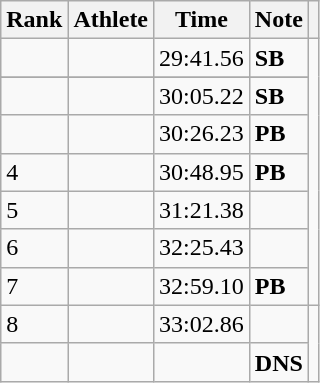<table class="wikitable">
<tr>
<th>Rank</th>
<th>Athlete</th>
<th>Time</th>
<th>Note</th>
<th></th>
</tr>
<tr>
<td></td>
<td></td>
<td>29:41.56</td>
<td><strong>SB</strong></td>
<td rowspan=8></td>
</tr>
<tr>
</tr>
<tr>
<td></td>
<td></td>
<td>30:05.22</td>
<td><strong>SB</strong></td>
</tr>
<tr>
<td></td>
<td></td>
<td>30:26.23</td>
<td><strong>PB</strong></td>
</tr>
<tr>
<td>4</td>
<td></td>
<td>30:48.95</td>
<td><strong>PB</strong></td>
</tr>
<tr>
<td>5</td>
<td></td>
<td>31:21.38</td>
<td></td>
</tr>
<tr>
<td>6</td>
<td></td>
<td>32:25.43</td>
<td></td>
</tr>
<tr>
<td>7</td>
<td></td>
<td>32:59.10</td>
<td><strong>PB</strong></td>
</tr>
<tr>
<td>8</td>
<td></td>
<td>33:02.86</td>
<td></td>
</tr>
<tr>
<td></td>
<td></td>
<td></td>
<td><strong>DNS</strong></td>
</tr>
</table>
